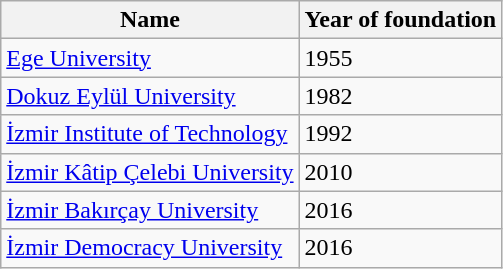<table class="wikitable">
<tr>
<th>Name</th>
<th>Year of foundation</th>
</tr>
<tr>
<td><a href='#'>Ege University</a></td>
<td>1955</td>
</tr>
<tr>
<td><a href='#'>Dokuz Eylül University</a></td>
<td>1982</td>
</tr>
<tr>
<td><a href='#'>İzmir Institute of Technology</a></td>
<td>1992</td>
</tr>
<tr>
<td><a href='#'>İzmir Kâtip Çelebi University</a></td>
<td>2010</td>
</tr>
<tr>
<td><a href='#'>İzmir Bakırçay University</a></td>
<td>2016</td>
</tr>
<tr>
<td><a href='#'>İzmir Democracy University</a></td>
<td>2016</td>
</tr>
</table>
